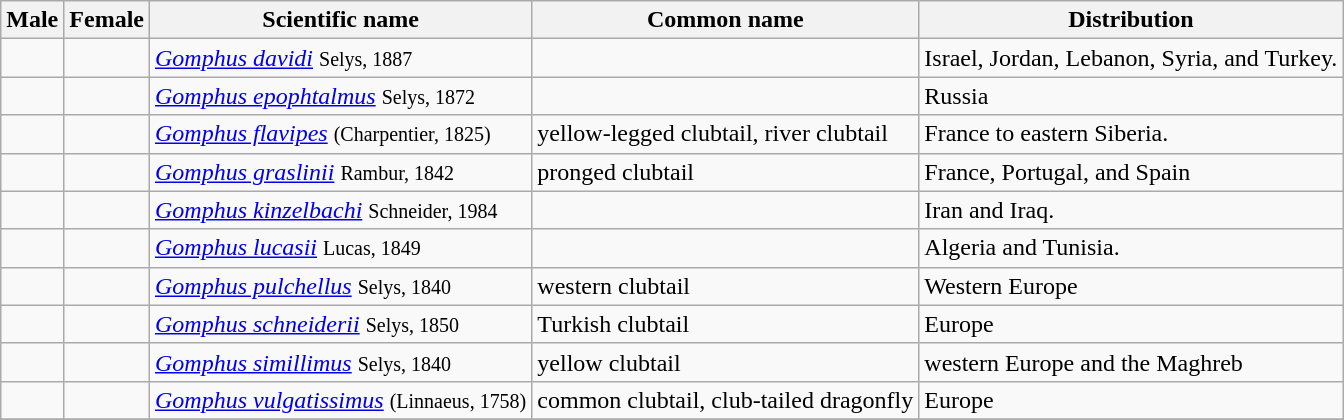<table class="wikitable collapsible">
<tr>
<th>Male</th>
<th>Female</th>
<th>Scientific name</th>
<th>Common name</th>
<th>Distribution</th>
</tr>
<tr>
<td></td>
<td></td>
<td><em><a href='#'>Gomphus davidi</a></em> <small>Selys, 1887</small></td>
<td></td>
<td>Israel, Jordan, Lebanon, Syria, and Turkey.</td>
</tr>
<tr>
<td></td>
<td></td>
<td><em><a href='#'>Gomphus epophtalmus</a></em> <small>Selys, 1872</small></td>
<td></td>
<td>Russia</td>
</tr>
<tr>
<td></td>
<td></td>
<td><em><a href='#'>Gomphus flavipes</a></em> <small>(Charpentier, 1825)</small></td>
<td>yellow-legged clubtail, river clubtail</td>
<td>France to eastern Siberia.</td>
</tr>
<tr>
<td></td>
<td></td>
<td><em><a href='#'>Gomphus graslinii</a></em> <small>Rambur, 1842</small></td>
<td>pronged clubtail</td>
<td>France, Portugal, and Spain</td>
</tr>
<tr>
<td></td>
<td></td>
<td><em><a href='#'>Gomphus kinzelbachi</a></em> <small>Schneider, 1984</small></td>
<td></td>
<td>Iran and Iraq.</td>
</tr>
<tr>
<td></td>
<td></td>
<td><em><a href='#'>Gomphus lucasii</a></em> <small>Lucas, 1849</small></td>
<td></td>
<td>Algeria and Tunisia.</td>
</tr>
<tr>
<td></td>
<td></td>
<td><em><a href='#'>Gomphus pulchellus</a></em> <small>Selys, 1840</small></td>
<td>western clubtail</td>
<td>Western Europe</td>
</tr>
<tr>
<td></td>
<td></td>
<td><em><a href='#'>Gomphus schneiderii</a></em> <small>Selys, 1850</small></td>
<td>Turkish clubtail</td>
<td>Europe</td>
</tr>
<tr>
<td></td>
<td></td>
<td><em><a href='#'>Gomphus simillimus</a></em> <small>Selys, 1840</small></td>
<td>yellow clubtail</td>
<td>western Europe and the Maghreb</td>
</tr>
<tr>
<td></td>
<td></td>
<td><em><a href='#'>Gomphus vulgatissimus</a></em> <small>(Linnaeus, 1758)</small></td>
<td>common clubtail, club-tailed dragonfly</td>
<td>Europe</td>
</tr>
<tr>
</tr>
</table>
